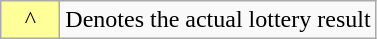<table class="wikitable">
<tr>
<td style="background:#ff9; width:2em; text-align:center;">^</td>
<td style="text-align:left">Denotes the actual lottery result</td>
</tr>
</table>
